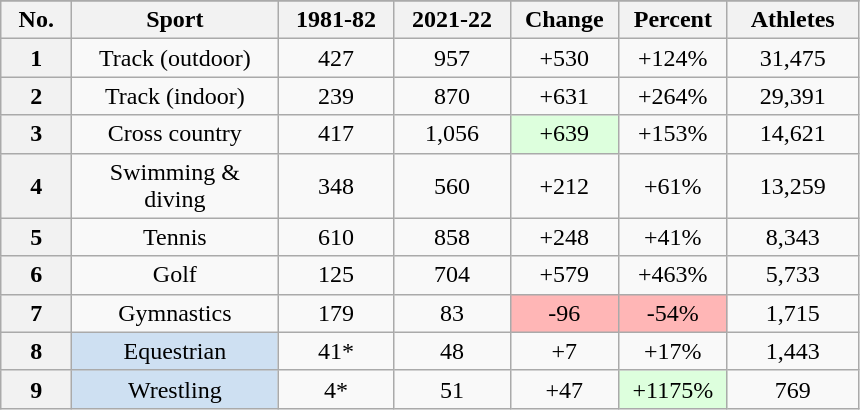<table class="wikitable sortable" style="text-align: center">
<tr>
</tr>
<tr>
<th width=40>No.</th>
<th width=130>Sport</th>
<th width=70>1981-82</th>
<th width=70>2021-22</th>
<th width=65>Change</th>
<th width=65>Percent</th>
<th width=80>Athletes</th>
</tr>
<tr>
<th>1</th>
<td>Track (outdoor)</td>
<td>427</td>
<td>957</td>
<td>+530</td>
<td>+124%</td>
<td>31,475</td>
</tr>
<tr>
<th>2</th>
<td>Track (indoor)</td>
<td>239</td>
<td>870</td>
<td>+631</td>
<td>+264%</td>
<td>29,391</td>
</tr>
<tr>
<th>3</th>
<td>Cross country</td>
<td>417</td>
<td>1,056</td>
<td style="background:#dfd;">+639</td>
<td>+153%</td>
<td>14,621</td>
</tr>
<tr>
<th>4</th>
<td>Swimming & diving</td>
<td>348</td>
<td>560</td>
<td>+212</td>
<td>+61%</td>
<td>13,259</td>
</tr>
<tr>
<th>5</th>
<td>Tennis</td>
<td>610</td>
<td>858</td>
<td>+248</td>
<td>+41%</td>
<td>8,343</td>
</tr>
<tr>
<th>6</th>
<td>Golf</td>
<td>125</td>
<td>704</td>
<td>+579</td>
<td>+463%</td>
<td>5,733</td>
</tr>
<tr>
<th>7</th>
<td>Gymnastics</td>
<td>179</td>
<td>83</td>
<td style="background:#ffb6b6;">-96</td>
<td style="background:#ffb6b6;">-54%</td>
<td>1,715</td>
</tr>
<tr>
<th>8</th>
<td style="background:#CEE0F2;">Equestrian</td>
<td>41*</td>
<td>48</td>
<td>+7</td>
<td>+17%</td>
<td>1,443</td>
</tr>
<tr>
<th>9</th>
<td style="background:#CEE0F2;">Wrestling</td>
<td>4*</td>
<td>51</td>
<td>+47</td>
<td style="background:#dfd;">+1175%</td>
<td>769</td>
</tr>
</table>
